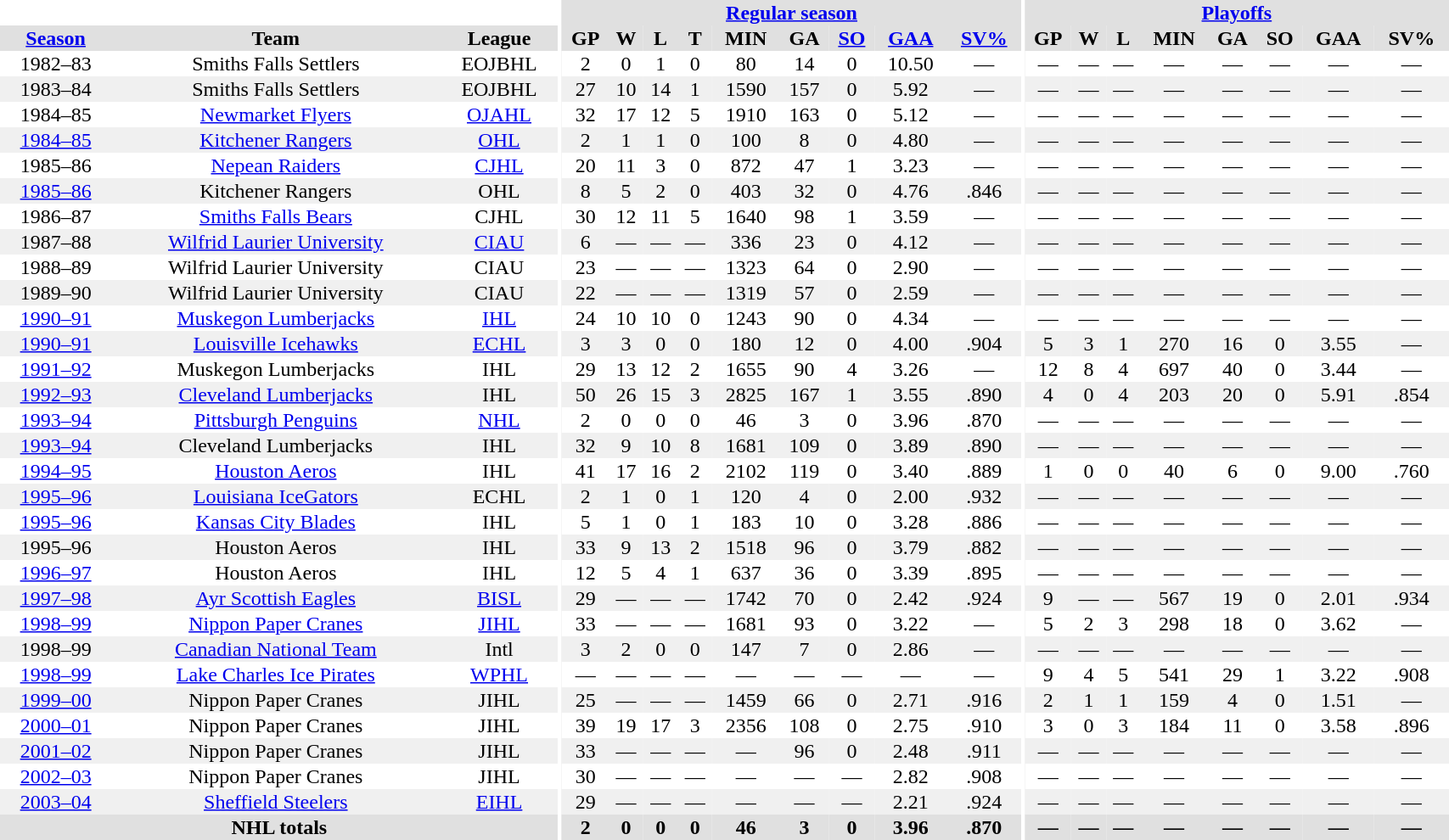<table border="0" cellpadding="1" cellspacing="0" style="width:90%; text-align:center;">
<tr bgcolor="#e0e0e0">
<th colspan="3" bgcolor="#ffffff"></th>
<th rowspan="99" bgcolor="#ffffff"></th>
<th colspan="9" bgcolor="#e0e0e0"><a href='#'>Regular season</a></th>
<th rowspan="99" bgcolor="#ffffff"></th>
<th colspan="8" bgcolor="#e0e0e0"><a href='#'>Playoffs</a></th>
</tr>
<tr bgcolor="#e0e0e0">
<th><a href='#'>Season</a></th>
<th>Team</th>
<th>League</th>
<th>GP</th>
<th>W</th>
<th>L</th>
<th>T</th>
<th>MIN</th>
<th>GA</th>
<th><a href='#'>SO</a></th>
<th><a href='#'>GAA</a></th>
<th><a href='#'>SV%</a></th>
<th>GP</th>
<th>W</th>
<th>L</th>
<th>MIN</th>
<th>GA</th>
<th>SO</th>
<th>GAA</th>
<th>SV%</th>
</tr>
<tr>
<td>1982–83</td>
<td>Smiths Falls Settlers</td>
<td>EOJBHL</td>
<td>2</td>
<td>0</td>
<td>1</td>
<td>0</td>
<td>80</td>
<td>14</td>
<td>0</td>
<td>10.50</td>
<td>—</td>
<td>—</td>
<td>—</td>
<td>—</td>
<td>—</td>
<td>—</td>
<td>—</td>
<td>—</td>
<td>—</td>
</tr>
<tr bgcolor="#f0f0f0">
<td>1983–84</td>
<td>Smiths Falls Settlers</td>
<td>EOJBHL</td>
<td>27</td>
<td>10</td>
<td>14</td>
<td>1</td>
<td>1590</td>
<td>157</td>
<td>0</td>
<td>5.92</td>
<td>—</td>
<td>—</td>
<td>—</td>
<td>—</td>
<td>—</td>
<td>—</td>
<td>—</td>
<td>—</td>
<td>—</td>
</tr>
<tr>
<td>1984–85</td>
<td><a href='#'>Newmarket Flyers</a></td>
<td><a href='#'>OJAHL</a></td>
<td>32</td>
<td>17</td>
<td>12</td>
<td>5</td>
<td>1910</td>
<td>163</td>
<td>0</td>
<td>5.12</td>
<td>—</td>
<td>—</td>
<td>—</td>
<td>—</td>
<td>—</td>
<td>—</td>
<td>—</td>
<td>—</td>
<td>—</td>
</tr>
<tr bgcolor="#f0f0f0">
<td><a href='#'>1984–85</a></td>
<td><a href='#'>Kitchener Rangers</a></td>
<td><a href='#'>OHL</a></td>
<td>2</td>
<td>1</td>
<td>1</td>
<td>0</td>
<td>100</td>
<td>8</td>
<td>0</td>
<td>4.80</td>
<td>—</td>
<td>—</td>
<td>—</td>
<td>—</td>
<td>—</td>
<td>—</td>
<td>—</td>
<td>—</td>
<td>—</td>
</tr>
<tr>
<td>1985–86</td>
<td><a href='#'>Nepean Raiders</a></td>
<td><a href='#'>CJHL</a></td>
<td>20</td>
<td>11</td>
<td>3</td>
<td>0</td>
<td>872</td>
<td>47</td>
<td>1</td>
<td>3.23</td>
<td>—</td>
<td>—</td>
<td>—</td>
<td>—</td>
<td>—</td>
<td>—</td>
<td>—</td>
<td>—</td>
<td>—</td>
</tr>
<tr bgcolor="#f0f0f0">
<td><a href='#'>1985–86</a></td>
<td>Kitchener Rangers</td>
<td>OHL</td>
<td>8</td>
<td>5</td>
<td>2</td>
<td>0</td>
<td>403</td>
<td>32</td>
<td>0</td>
<td>4.76</td>
<td>.846</td>
<td>—</td>
<td>—</td>
<td>—</td>
<td>—</td>
<td>—</td>
<td>—</td>
<td>—</td>
<td>—</td>
</tr>
<tr>
<td>1986–87</td>
<td><a href='#'>Smiths Falls Bears</a></td>
<td>CJHL</td>
<td>30</td>
<td>12</td>
<td>11</td>
<td>5</td>
<td>1640</td>
<td>98</td>
<td>1</td>
<td>3.59</td>
<td>—</td>
<td>—</td>
<td>—</td>
<td>—</td>
<td>—</td>
<td>—</td>
<td>—</td>
<td>—</td>
<td>—</td>
</tr>
<tr bgcolor="#f0f0f0">
<td>1987–88</td>
<td><a href='#'>Wilfrid Laurier University</a></td>
<td><a href='#'>CIAU</a></td>
<td>6</td>
<td>—</td>
<td>—</td>
<td>—</td>
<td>336</td>
<td>23</td>
<td>0</td>
<td>4.12</td>
<td>—</td>
<td>—</td>
<td>—</td>
<td>—</td>
<td>—</td>
<td>—</td>
<td>—</td>
<td>—</td>
<td>—</td>
</tr>
<tr>
<td>1988–89</td>
<td>Wilfrid Laurier University</td>
<td>CIAU</td>
<td>23</td>
<td>—</td>
<td>—</td>
<td>—</td>
<td>1323</td>
<td>64</td>
<td>0</td>
<td>2.90</td>
<td>—</td>
<td>—</td>
<td>—</td>
<td>—</td>
<td>—</td>
<td>—</td>
<td>—</td>
<td>—</td>
<td>—</td>
</tr>
<tr bgcolor="#f0f0f0">
<td>1989–90</td>
<td>Wilfrid Laurier University</td>
<td>CIAU</td>
<td>22</td>
<td>—</td>
<td>—</td>
<td>—</td>
<td>1319</td>
<td>57</td>
<td>0</td>
<td>2.59</td>
<td>—</td>
<td>—</td>
<td>—</td>
<td>—</td>
<td>—</td>
<td>—</td>
<td>—</td>
<td>—</td>
<td>—</td>
</tr>
<tr>
<td><a href='#'>1990–91</a></td>
<td><a href='#'>Muskegon Lumberjacks</a></td>
<td><a href='#'>IHL</a></td>
<td>24</td>
<td>10</td>
<td>10</td>
<td>0</td>
<td>1243</td>
<td>90</td>
<td>0</td>
<td>4.34</td>
<td>—</td>
<td>—</td>
<td>—</td>
<td>—</td>
<td>—</td>
<td>—</td>
<td>—</td>
<td>—</td>
<td>—</td>
</tr>
<tr bgcolor="#f0f0f0">
<td><a href='#'>1990–91</a></td>
<td><a href='#'>Louisville Icehawks</a></td>
<td><a href='#'>ECHL</a></td>
<td>3</td>
<td>3</td>
<td>0</td>
<td>0</td>
<td>180</td>
<td>12</td>
<td>0</td>
<td>4.00</td>
<td>.904</td>
<td>5</td>
<td>3</td>
<td>1</td>
<td>270</td>
<td>16</td>
<td>0</td>
<td>3.55</td>
<td>—</td>
</tr>
<tr>
<td><a href='#'>1991–92</a></td>
<td>Muskegon Lumberjacks</td>
<td>IHL</td>
<td>29</td>
<td>13</td>
<td>12</td>
<td>2</td>
<td>1655</td>
<td>90</td>
<td>4</td>
<td>3.26</td>
<td>—</td>
<td>12</td>
<td>8</td>
<td>4</td>
<td>697</td>
<td>40</td>
<td>0</td>
<td>3.44</td>
<td>—</td>
</tr>
<tr bgcolor="#f0f0f0">
<td><a href='#'>1992–93</a></td>
<td><a href='#'>Cleveland Lumberjacks</a></td>
<td>IHL</td>
<td>50</td>
<td>26</td>
<td>15</td>
<td>3</td>
<td>2825</td>
<td>167</td>
<td>1</td>
<td>3.55</td>
<td>.890</td>
<td>4</td>
<td>0</td>
<td>4</td>
<td>203</td>
<td>20</td>
<td>0</td>
<td>5.91</td>
<td>.854</td>
</tr>
<tr>
<td><a href='#'>1993–94</a></td>
<td><a href='#'>Pittsburgh Penguins</a></td>
<td><a href='#'>NHL</a></td>
<td>2</td>
<td>0</td>
<td>0</td>
<td>0</td>
<td>46</td>
<td>3</td>
<td>0</td>
<td>3.96</td>
<td>.870</td>
<td>—</td>
<td>—</td>
<td>—</td>
<td>—</td>
<td>—</td>
<td>—</td>
<td>—</td>
<td>—</td>
</tr>
<tr bgcolor="#f0f0f0">
<td><a href='#'>1993–94</a></td>
<td>Cleveland Lumberjacks</td>
<td>IHL</td>
<td>32</td>
<td>9</td>
<td>10</td>
<td>8</td>
<td>1681</td>
<td>109</td>
<td>0</td>
<td>3.89</td>
<td>.890</td>
<td>—</td>
<td>—</td>
<td>—</td>
<td>—</td>
<td>—</td>
<td>—</td>
<td>—</td>
<td>—</td>
</tr>
<tr>
<td><a href='#'>1994–95</a></td>
<td><a href='#'>Houston Aeros</a></td>
<td>IHL</td>
<td>41</td>
<td>17</td>
<td>16</td>
<td>2</td>
<td>2102</td>
<td>119</td>
<td>0</td>
<td>3.40</td>
<td>.889</td>
<td>1</td>
<td>0</td>
<td>0</td>
<td>40</td>
<td>6</td>
<td>0</td>
<td>9.00</td>
<td>.760</td>
</tr>
<tr bgcolor="#f0f0f0">
<td><a href='#'>1995–96</a></td>
<td><a href='#'>Louisiana IceGators</a></td>
<td>ECHL</td>
<td>2</td>
<td>1</td>
<td>0</td>
<td>1</td>
<td>120</td>
<td>4</td>
<td>0</td>
<td>2.00</td>
<td>.932</td>
<td>—</td>
<td>—</td>
<td>—</td>
<td>—</td>
<td>—</td>
<td>—</td>
<td>—</td>
<td>—</td>
</tr>
<tr>
<td><a href='#'>1995–96</a></td>
<td><a href='#'>Kansas City Blades</a></td>
<td>IHL</td>
<td>5</td>
<td>1</td>
<td>0</td>
<td>1</td>
<td>183</td>
<td>10</td>
<td>0</td>
<td>3.28</td>
<td>.886</td>
<td>—</td>
<td>—</td>
<td>—</td>
<td>—</td>
<td>—</td>
<td>—</td>
<td>—</td>
<td>—</td>
</tr>
<tr bgcolor="#f0f0f0">
<td>1995–96</td>
<td>Houston Aeros</td>
<td>IHL</td>
<td>33</td>
<td>9</td>
<td>13</td>
<td>2</td>
<td>1518</td>
<td>96</td>
<td>0</td>
<td>3.79</td>
<td>.882</td>
<td>—</td>
<td>—</td>
<td>—</td>
<td>—</td>
<td>—</td>
<td>—</td>
<td>—</td>
<td>—</td>
</tr>
<tr>
<td><a href='#'>1996–97</a></td>
<td>Houston Aeros</td>
<td>IHL</td>
<td>12</td>
<td>5</td>
<td>4</td>
<td>1</td>
<td>637</td>
<td>36</td>
<td>0</td>
<td>3.39</td>
<td>.895</td>
<td>—</td>
<td>—</td>
<td>—</td>
<td>—</td>
<td>—</td>
<td>—</td>
<td>—</td>
<td>—</td>
</tr>
<tr bgcolor="#f0f0f0">
<td><a href='#'>1997–98</a></td>
<td><a href='#'>Ayr Scottish Eagles</a></td>
<td><a href='#'>BISL</a></td>
<td>29</td>
<td>—</td>
<td>—</td>
<td>—</td>
<td>1742</td>
<td>70</td>
<td>0</td>
<td>2.42</td>
<td>.924</td>
<td>9</td>
<td>—</td>
<td>—</td>
<td>567</td>
<td>19</td>
<td>0</td>
<td>2.01</td>
<td>.934</td>
</tr>
<tr>
<td><a href='#'>1998–99</a></td>
<td><a href='#'>Nippon Paper Cranes</a></td>
<td><a href='#'>JIHL</a></td>
<td>33</td>
<td>—</td>
<td>—</td>
<td>—</td>
<td>1681</td>
<td>93</td>
<td>0</td>
<td>3.22</td>
<td>—</td>
<td>5</td>
<td>2</td>
<td>3</td>
<td>298</td>
<td>18</td>
<td>0</td>
<td>3.62</td>
<td>—</td>
</tr>
<tr bgcolor="#f0f0f0">
<td>1998–99</td>
<td><a href='#'>Canadian National Team</a></td>
<td>Intl</td>
<td>3</td>
<td>2</td>
<td>0</td>
<td>0</td>
<td>147</td>
<td>7</td>
<td>0</td>
<td>2.86</td>
<td>—</td>
<td>—</td>
<td>—</td>
<td>—</td>
<td>—</td>
<td>—</td>
<td>—</td>
<td>—</td>
<td>—</td>
</tr>
<tr>
<td><a href='#'>1998–99</a></td>
<td><a href='#'>Lake Charles Ice Pirates</a></td>
<td><a href='#'>WPHL</a></td>
<td>—</td>
<td>—</td>
<td>—</td>
<td>—</td>
<td>—</td>
<td>—</td>
<td>—</td>
<td>—</td>
<td>—</td>
<td>9</td>
<td>4</td>
<td>5</td>
<td>541</td>
<td>29</td>
<td>1</td>
<td>3.22</td>
<td>.908</td>
</tr>
<tr bgcolor="#f0f0f0">
<td><a href='#'>1999–00</a></td>
<td>Nippon Paper Cranes</td>
<td>JIHL</td>
<td>25</td>
<td>—</td>
<td>—</td>
<td>—</td>
<td>1459</td>
<td>66</td>
<td>0</td>
<td>2.71</td>
<td>.916</td>
<td>2</td>
<td>1</td>
<td>1</td>
<td>159</td>
<td>4</td>
<td>0</td>
<td>1.51</td>
<td>—</td>
</tr>
<tr>
<td><a href='#'>2000–01</a></td>
<td>Nippon Paper Cranes</td>
<td>JIHL</td>
<td>39</td>
<td>19</td>
<td>17</td>
<td>3</td>
<td>2356</td>
<td>108</td>
<td>0</td>
<td>2.75</td>
<td>.910</td>
<td>3</td>
<td>0</td>
<td>3</td>
<td>184</td>
<td>11</td>
<td>0</td>
<td>3.58</td>
<td>.896</td>
</tr>
<tr bgcolor="#f0f0f0">
<td><a href='#'>2001–02</a></td>
<td>Nippon Paper Cranes</td>
<td>JIHL</td>
<td>33</td>
<td>—</td>
<td>—</td>
<td>—</td>
<td>—</td>
<td>96</td>
<td>0</td>
<td>2.48</td>
<td>.911</td>
<td>—</td>
<td>—</td>
<td>—</td>
<td>—</td>
<td>—</td>
<td>—</td>
<td>—</td>
<td>—</td>
</tr>
<tr>
<td><a href='#'>2002–03</a></td>
<td>Nippon Paper Cranes</td>
<td>JIHL</td>
<td>30</td>
<td>—</td>
<td>—</td>
<td>—</td>
<td>—</td>
<td>—</td>
<td>—</td>
<td>2.82</td>
<td>.908</td>
<td>—</td>
<td>—</td>
<td>—</td>
<td>—</td>
<td>—</td>
<td>—</td>
<td>—</td>
<td>—</td>
</tr>
<tr bgcolor="#f0f0f0">
<td><a href='#'>2003–04</a></td>
<td><a href='#'>Sheffield Steelers</a></td>
<td><a href='#'>EIHL</a></td>
<td>29</td>
<td>—</td>
<td>—</td>
<td>—</td>
<td>—</td>
<td>—</td>
<td>—</td>
<td>2.21</td>
<td>.924</td>
<td>—</td>
<td>—</td>
<td>—</td>
<td>—</td>
<td>—</td>
<td>—</td>
<td>—</td>
<td>—</td>
</tr>
<tr bgcolor="#e0e0e0">
<th colspan=3>NHL totals</th>
<th>2</th>
<th>0</th>
<th>0</th>
<th>0</th>
<th>46</th>
<th>3</th>
<th>0</th>
<th>3.96</th>
<th>.870</th>
<th>—</th>
<th>—</th>
<th>—</th>
<th>—</th>
<th>—</th>
<th>—</th>
<th>—</th>
<th>—</th>
</tr>
</table>
